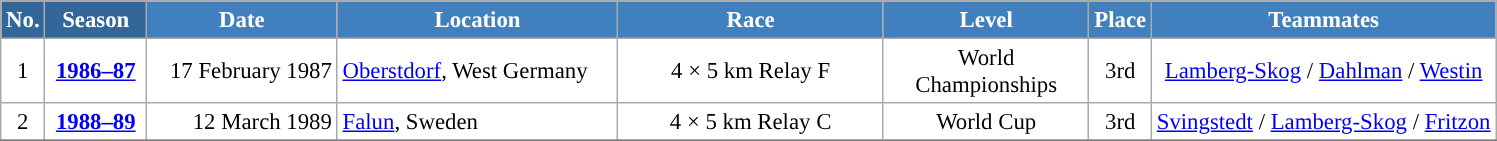<table class="wikitable sortable" style="font-size:95%; text-align:center; border:grey solid 1px; border-collapse:collapse; background:#ffffff;">
<tr style="background:#efefef;">
<th style="background-color:#369; color:white;">No.</th>
<th style="background-color:#369; color:white;">Season</th>
<th style="background-color:#4180be; color:white; width:120px;">Date</th>
<th style="background-color:#4180be; color:white; width:180px;">Location</th>
<th style="background-color:#4180be; color:white; width:170px;">Race</th>
<th style="background-color:#4180be; color:white; width:130px;">Level</th>
<th style="background-color:#4180be; color:white;">Place</th>
<th style="background-color:#4180be; color:white;">Teammates</th>
</tr>
<tr>
<td align=center>1</td>
<td rowspan=1 align=center><strong> <a href='#'>1986–87</a> </strong></td>
<td align=right>17 February 1987</td>
<td align=left> <a href='#'>Oberstdorf</a>, West Germany</td>
<td>4 × 5 km Relay F</td>
<td>World Championships</td>
<td>3rd</td>
<td><a href='#'>Lamberg-Skog</a> / <a href='#'>Dahlman</a> / <a href='#'>Westin</a></td>
</tr>
<tr>
<td align=center>2</td>
<td rowspan=1 align=center><strong> <a href='#'>1988–89</a> </strong></td>
<td align=right>12 March 1989</td>
<td align=left> <a href='#'>Falun</a>, Sweden</td>
<td>4 × 5 km Relay C</td>
<td>World Cup</td>
<td>3rd</td>
<td><a href='#'>Svingstedt</a> / <a href='#'>Lamberg-Skog</a> / <a href='#'>Fritzon</a></td>
</tr>
<tr>
</tr>
</table>
